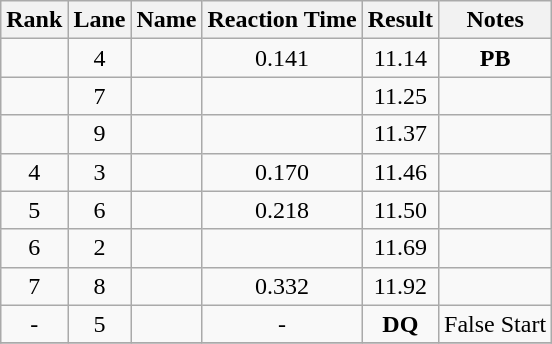<table class="wikitable" style="text-align:center">
<tr>
<th>Rank</th>
<th>Lane</th>
<th>Name</th>
<th>Reaction Time</th>
<th>Result</th>
<th>Notes</th>
</tr>
<tr>
<td></td>
<td>4</td>
<td align="left"></td>
<td>0.141</td>
<td>11.14</td>
<td><strong>PB</strong></td>
</tr>
<tr>
<td></td>
<td>7</td>
<td align="left"></td>
<td></td>
<td>11.25</td>
<td></td>
</tr>
<tr>
<td></td>
<td>9</td>
<td align="left"></td>
<td></td>
<td>11.37</td>
<td></td>
</tr>
<tr>
<td>4</td>
<td>3</td>
<td align="left"></td>
<td>0.170</td>
<td>11.46</td>
<td></td>
</tr>
<tr>
<td>5</td>
<td>6</td>
<td align="left"></td>
<td>0.218</td>
<td>11.50</td>
<td></td>
</tr>
<tr>
<td>6</td>
<td>2</td>
<td align="left"></td>
<td></td>
<td>11.69</td>
<td></td>
</tr>
<tr>
<td>7</td>
<td>8</td>
<td align="left"></td>
<td>0.332</td>
<td>11.92</td>
<td></td>
</tr>
<tr>
<td>-</td>
<td>5</td>
<td align="left"></td>
<td>-</td>
<td><strong>DQ</strong></td>
<td>False Start</td>
</tr>
<tr>
</tr>
</table>
